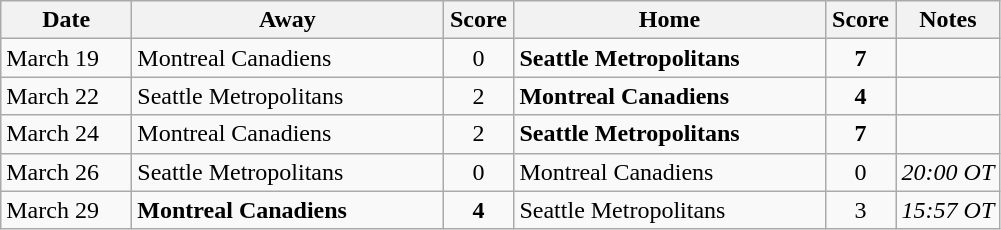<table class="wikitable">
<tr>
<th width="80">Date</th>
<th width="200">Away</th>
<th width="40">Score</th>
<th width="200">Home</th>
<th width="40">Score</th>
<th>Notes</th>
</tr>
<tr>
<td>March 19</td>
<td>Montreal Canadiens</td>
<td align=center>0</td>
<td><strong>Seattle Metropolitans</strong></td>
<td align=center><strong>7</strong></td>
<td></td>
</tr>
<tr>
<td>March 22</td>
<td>Seattle Metropolitans</td>
<td align=center>2</td>
<td><strong>Montreal Canadiens</strong></td>
<td align=center><strong>4</strong></td>
<td></td>
</tr>
<tr>
<td>March 24</td>
<td>Montreal Canadiens</td>
<td align=center>2</td>
<td><strong>Seattle Metropolitans</strong></td>
<td align=center><strong>7</strong></td>
<td></td>
</tr>
<tr>
<td>March 26</td>
<td>Seattle Metropolitans</td>
<td align=center>0</td>
<td>Montreal Canadiens</td>
<td align=center>0</td>
<td><em>20:00 OT</em></td>
</tr>
<tr>
<td>March 29</td>
<td><strong>Montreal Canadiens</strong></td>
<td align=center><strong>4</strong></td>
<td>Seattle Metropolitans</td>
<td align=center>3</td>
<td><em>15:57 OT</em></td>
</tr>
</table>
